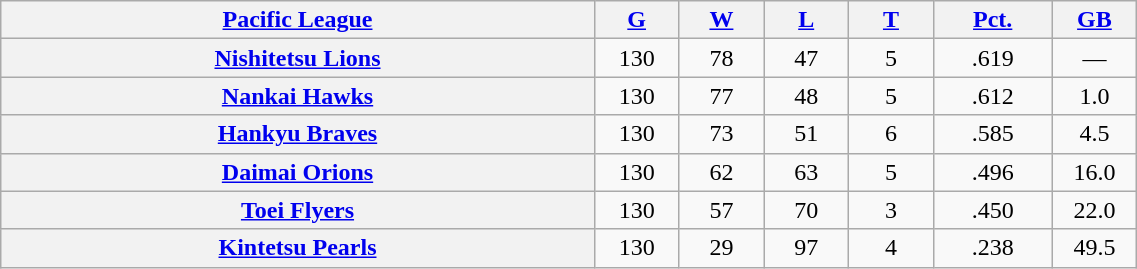<table class="wikitable plainrowheaders" width="60%" style="text-align:center;">
<tr>
<th scope="col" width="35%"><a href='#'>Pacific League</a></th>
<th scope="col" width="5%"><a href='#'>G</a></th>
<th scope="col" width="5%"><a href='#'>W</a></th>
<th scope="col" width="5%"><a href='#'>L</a></th>
<th scope="col" width="5%"><a href='#'>T</a></th>
<th scope="col" width="7%"><a href='#'>Pct.</a></th>
<th scope="col" width="5%"><a href='#'>GB</a></th>
</tr>
<tr>
<th scope="row" style="text-align:center;"><a href='#'>Nishitetsu Lions</a></th>
<td>130</td>
<td>78</td>
<td>47</td>
<td>5</td>
<td>.619</td>
<td>—</td>
</tr>
<tr>
<th scope="row" style="text-align:center;"><a href='#'>Nankai Hawks</a></th>
<td>130</td>
<td>77</td>
<td>48</td>
<td>5</td>
<td>.612</td>
<td>1.0</td>
</tr>
<tr>
<th scope="row" style="text-align:center;"><a href='#'>Hankyu Braves</a></th>
<td>130</td>
<td>73</td>
<td>51</td>
<td>6</td>
<td>.585</td>
<td>4.5</td>
</tr>
<tr>
<th scope="row" style="text-align:center;"><a href='#'>Daimai Orions</a></th>
<td>130</td>
<td>62</td>
<td>63</td>
<td>5</td>
<td>.496</td>
<td>16.0</td>
</tr>
<tr>
<th scope="row" style="text-align:center;"><a href='#'>Toei Flyers</a></th>
<td>130</td>
<td>57</td>
<td>70</td>
<td>3</td>
<td>.450</td>
<td>22.0</td>
</tr>
<tr>
<th scope="row" style="text-align:center;"><a href='#'>Kintetsu Pearls</a></th>
<td>130</td>
<td>29</td>
<td>97</td>
<td>4</td>
<td>.238</td>
<td>49.5</td>
</tr>
</table>
